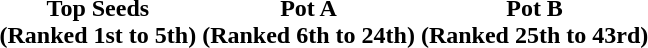<table>
<tr>
<th>Top Seeds <br> (Ranked 1st to 5th)</th>
<th>Pot A <br> (Ranked 6th to 24th)</th>
<th>Pot B <br> (Ranked 25th to 43rd)</th>
</tr>
<tr valign=top>
<td></td>
<td style="padding-left:2em"></td>
<td style="padding-left:2em"></td>
</tr>
</table>
